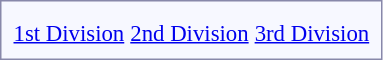<table style="border:1px solid #8888aa; background-color:#f7f8ff; padding:5px; font-size:95%; float: left; margin: 0px 12px 12px 0px;">
<tr>
<td align="center"></td>
<td></td>
<td></td>
</tr>
<tr>
<td align="center"><a href='#'>1st Division</a></td>
<td align="center"><a href='#'>2nd Division</a></td>
<td align="center"><a href='#'>3rd Division</a></td>
</tr>
</table>
